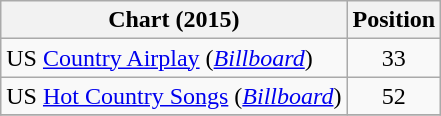<table class="wikitable sortable">
<tr>
<th scope="col">Chart (2015)</th>
<th scope="col">Position</th>
</tr>
<tr>
<td>US <a href='#'>Country Airplay</a> (<em><a href='#'>Billboard</a></em>)</td>
<td align="center">33</td>
</tr>
<tr>
<td>US <a href='#'>Hot Country Songs</a> (<em><a href='#'>Billboard</a></em>)</td>
<td align="center">52</td>
</tr>
<tr>
</tr>
</table>
